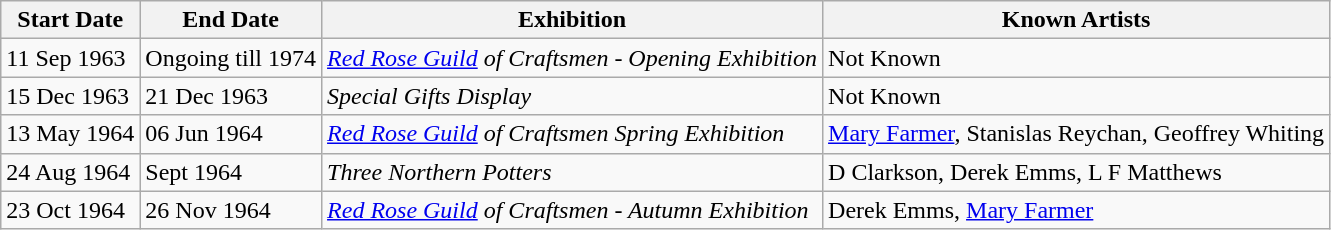<table class="wikitable sortable">
<tr>
<th>Start Date</th>
<th>End Date</th>
<th>Exhibition</th>
<th>Known Artists</th>
</tr>
<tr>
<td>11 Sep 1963</td>
<td>Ongoing till 1974</td>
<td><em><a href='#'>Red Rose Guild</a> of Craftsmen - Opening Exhibition</em></td>
<td>Not Known</td>
</tr>
<tr>
<td>15 Dec 1963</td>
<td>21 Dec 1963</td>
<td><em>Special Gifts Display</em></td>
<td>Not Known</td>
</tr>
<tr>
<td>13 May 1964</td>
<td>06 Jun 1964</td>
<td><em><a href='#'>Red Rose Guild</a> of Craftsmen Spring Exhibition</em></td>
<td><a href='#'>Mary Farmer</a>, Stanislas Reychan, Geoffrey Whiting</td>
</tr>
<tr>
<td>24 Aug 1964</td>
<td>Sept 1964</td>
<td><em>Three Northern Potters</em></td>
<td>D Clarkson, Derek Emms, L F Matthews</td>
</tr>
<tr>
<td>23 Oct 1964</td>
<td>26 Nov 1964</td>
<td><em><a href='#'>Red Rose Guild</a> of Craftsmen - Autumn Exhibition</em></td>
<td>Derek Emms, <a href='#'>Mary Farmer</a></td>
</tr>
</table>
